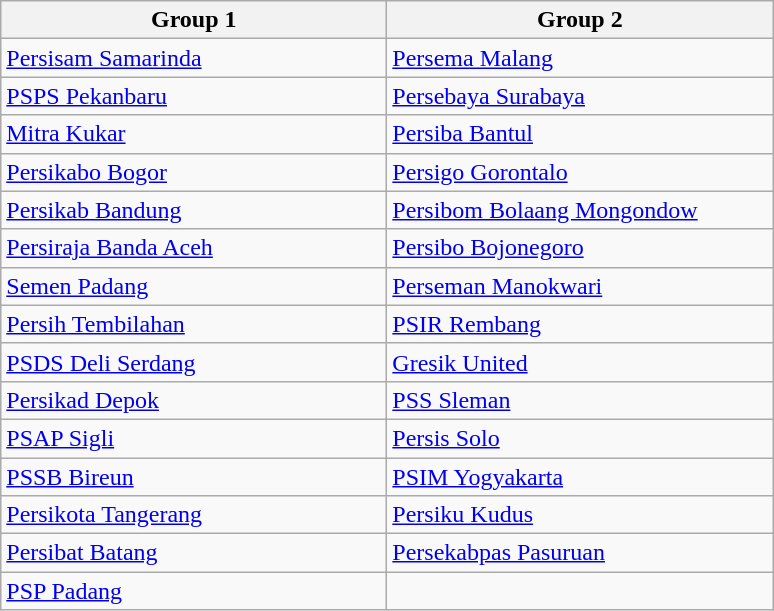<table class="wikitable sortable">
<tr>
<th style="width:250px;">Group 1</th>
<th style="width:250px;">Group 2</th>
</tr>
<tr style="text-align:left;">
<td><a href='#'>Persisam Samarinda</a></td>
<td><a href='#'>Persema Malang</a></td>
</tr>
<tr style="text-align:left;">
<td><a href='#'>PSPS Pekanbaru</a></td>
<td><a href='#'>Persebaya Surabaya</a></td>
</tr>
<tr style="text-align:left;">
<td><a href='#'>Mitra Kukar</a></td>
<td><a href='#'>Persiba Bantul</a></td>
</tr>
<tr style="text-align:left;">
<td><a href='#'>Persikabo Bogor</a></td>
<td><a href='#'>Persigo Gorontalo</a></td>
</tr>
<tr style="text-align:left;">
<td><a href='#'>Persikab Bandung</a></td>
<td><a href='#'>Persibom Bolaang Mongondow</a></td>
</tr>
<tr style="text-align:left;">
<td><a href='#'>Persiraja Banda Aceh</a></td>
<td><a href='#'>Persibo Bojonegoro</a></td>
</tr>
<tr style="text-align:left;">
<td><a href='#'>Semen Padang</a></td>
<td><a href='#'>Perseman Manokwari</a></td>
</tr>
<tr style="text-align:left;">
<td><a href='#'>Persih Tembilahan</a></td>
<td><a href='#'>PSIR Rembang</a></td>
</tr>
<tr style="text-align:left;">
<td><a href='#'>PSDS Deli Serdang</a></td>
<td><a href='#'>Gresik United</a></td>
</tr>
<tr style="text-align:left;">
<td><a href='#'>Persikad Depok</a></td>
<td><a href='#'>PSS Sleman</a></td>
</tr>
<tr style="text-align:left;">
<td><a href='#'>PSAP Sigli</a></td>
<td><a href='#'>Persis Solo</a></td>
</tr>
<tr style="text-align:left;">
<td><a href='#'>PSSB Bireun</a></td>
<td><a href='#'>PSIM Yogyakarta</a></td>
</tr>
<tr style="text-align:left;">
<td><a href='#'>Persikota Tangerang</a></td>
<td><a href='#'>Persiku Kudus</a></td>
</tr>
<tr style="text-align:left;">
<td><a href='#'>Persibat Batang</a></td>
<td><a href='#'>Persekabpas Pasuruan</a></td>
</tr>
<tr>
<td style="text-align:left;"><a href='#'>PSP Padang</a></td>
</tr>
</table>
